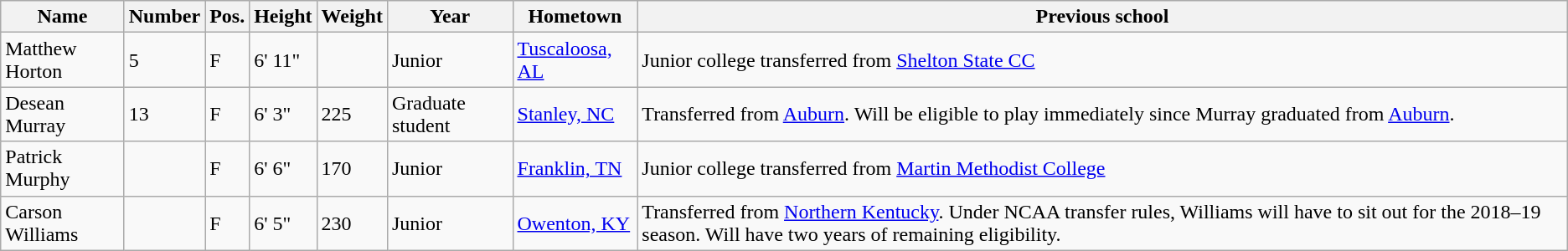<table class="wikitable sortable" border="1">
<tr>
<th>Name</th>
<th>Number</th>
<th>Pos.</th>
<th>Height</th>
<th>Weight</th>
<th>Year</th>
<th>Hometown</th>
<th class="unsortable">Previous school</th>
</tr>
<tr>
<td>Matthew Horton</td>
<td>5</td>
<td>F</td>
<td>6' 11"</td>
<td></td>
<td>Junior</td>
<td><a href='#'>Tuscaloosa, AL</a></td>
<td>Junior college transferred from <a href='#'>Shelton State CC</a></td>
</tr>
<tr>
<td>Desean Murray</td>
<td>13</td>
<td>F</td>
<td>6' 3"</td>
<td>225</td>
<td>Graduate student</td>
<td><a href='#'>Stanley, NC</a></td>
<td>Transferred from <a href='#'>Auburn</a>. Will be eligible to play immediately since Murray graduated from <a href='#'>Auburn</a>.</td>
</tr>
<tr>
<td>Patrick Murphy</td>
<td></td>
<td>F</td>
<td>6' 6"</td>
<td>170</td>
<td>Junior</td>
<td><a href='#'>Franklin, TN</a></td>
<td>Junior college transferred from <a href='#'>Martin Methodist College</a></td>
</tr>
<tr>
<td>Carson Williams</td>
<td></td>
<td>F</td>
<td>6' 5"</td>
<td>230</td>
<td>Junior</td>
<td><a href='#'>Owenton, KY</a></td>
<td>Transferred from <a href='#'>Northern Kentucky</a>. Under NCAA transfer rules, Williams will have to sit out for the 2018–19 season. Will have two years of remaining eligibility.</td>
</tr>
</table>
